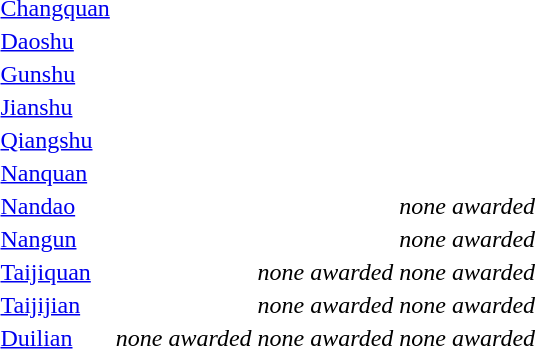<table>
<tr>
<td><a href='#'>Changquan</a></td>
<td></td>
<td></td>
<td></td>
</tr>
<tr>
<td><a href='#'>Daoshu</a></td>
<td></td>
<td></td>
<td></td>
</tr>
<tr>
<td><a href='#'>Gunshu</a></td>
<td></td>
<td></td>
<td></td>
</tr>
<tr>
<td><a href='#'>Jianshu</a></td>
<td></td>
<td></td>
<td></td>
</tr>
<tr>
<td><a href='#'>Qiangshu</a></td>
<td></td>
<td></td>
<td></td>
</tr>
<tr>
<td><a href='#'>Nanquan</a></td>
<td></td>
<td></td>
<td></td>
</tr>
<tr>
<td><a href='#'>Nandao</a></td>
<td></td>
<td></td>
<td><em>none awarded</em></td>
</tr>
<tr>
<td><a href='#'>Nangun</a></td>
<td></td>
<td></td>
<td><em>none awarded</em></td>
</tr>
<tr>
<td><a href='#'>Taijiquan</a></td>
<td></td>
<td><em>none awarded</em></td>
<td><em>none awarded</em></td>
</tr>
<tr>
<td><a href='#'>Taijijian</a></td>
<td></td>
<td><em>none awarded</em></td>
<td><em>none awarded</em></td>
</tr>
<tr>
<td><a href='#'>Duilian</a></td>
<td><em>none awarded</em></td>
<td><em>none awarded</em></td>
<td><em>none awarded</em></td>
</tr>
</table>
